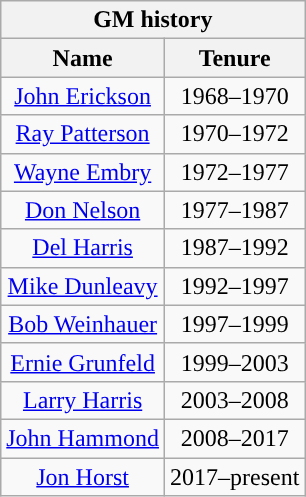<table class="wikitable" style="text-align:center">
<tr>
<th colspan="2">GM history</th>
</tr>
<tr>
<th>Name</th>
<th>Tenure</th>
</tr>
<tr>
<td><a href='#'>John Erickson</a></td>
<td>1968–1970</td>
</tr>
<tr>
<td><a href='#'>Ray Patterson</a></td>
<td>1970–1972</td>
</tr>
<tr>
<td><a href='#'>Wayne Embry</a></td>
<td>1972–1977</td>
</tr>
<tr>
<td><a href='#'>Don Nelson</a></td>
<td>1977–1987</td>
</tr>
<tr>
<td><a href='#'>Del Harris</a></td>
<td>1987–1992</td>
</tr>
<tr>
<td><a href='#'>Mike Dunleavy</a></td>
<td>1992–1997</td>
</tr>
<tr>
<td><a href='#'>Bob Weinhauer</a></td>
<td>1997–1999</td>
</tr>
<tr>
<td><a href='#'>Ernie Grunfeld</a></td>
<td>1999–2003</td>
</tr>
<tr>
<td><a href='#'>Larry Harris</a></td>
<td>2003–2008</td>
</tr>
<tr>
<td><a href='#'>John Hammond</a></td>
<td>2008–2017</td>
</tr>
<tr>
<td><a href='#'>Jon Horst</a></td>
<td>2017–present</td>
</tr>
</table>
